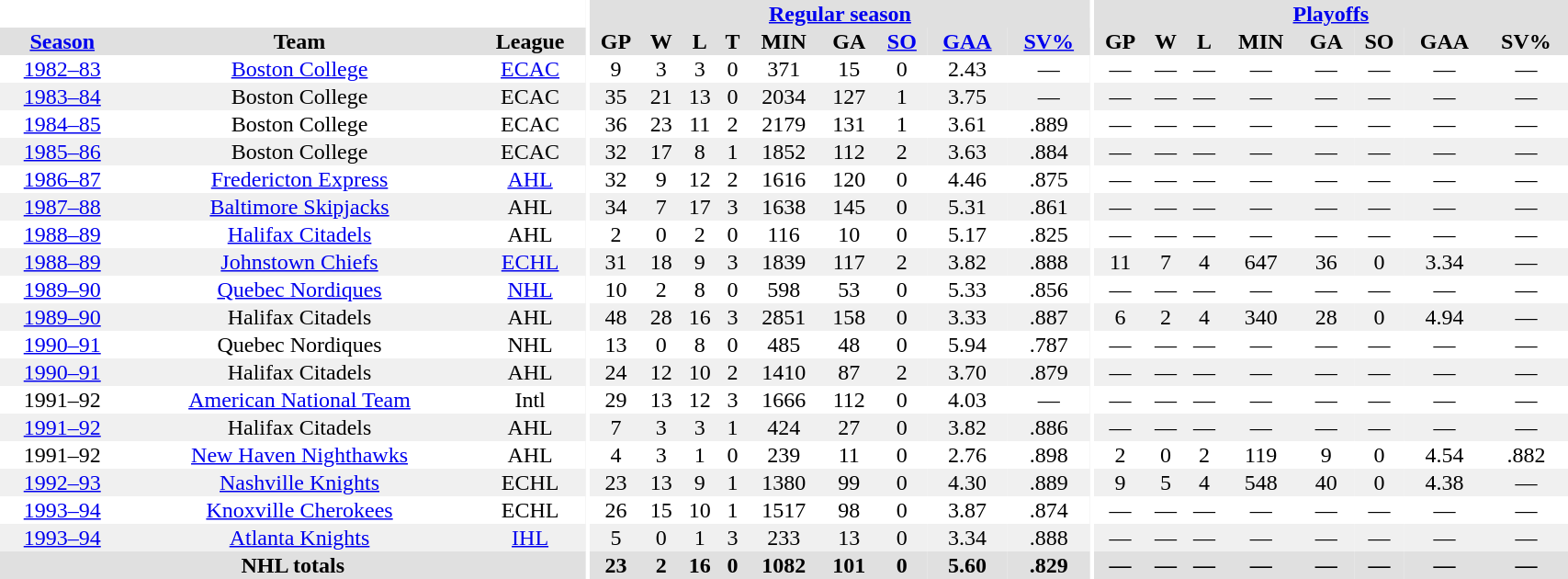<table border="0" cellpadding="1" cellspacing="0" style="width:90%; text-align:center;">
<tr bgcolor="#e0e0e0">
<th colspan="3" bgcolor="#ffffff"></th>
<th rowspan="99" bgcolor="#ffffff"></th>
<th colspan="9" bgcolor="#e0e0e0"><a href='#'>Regular season</a></th>
<th rowspan="99" bgcolor="#ffffff"></th>
<th colspan="8" bgcolor="#e0e0e0"><a href='#'>Playoffs</a></th>
</tr>
<tr bgcolor="#e0e0e0">
<th><a href='#'>Season</a></th>
<th>Team</th>
<th>League</th>
<th>GP</th>
<th>W</th>
<th>L</th>
<th>T</th>
<th>MIN</th>
<th>GA</th>
<th><a href='#'>SO</a></th>
<th><a href='#'>GAA</a></th>
<th><a href='#'>SV%</a></th>
<th>GP</th>
<th>W</th>
<th>L</th>
<th>MIN</th>
<th>GA</th>
<th>SO</th>
<th>GAA</th>
<th>SV%</th>
</tr>
<tr>
<td><a href='#'>1982–83</a></td>
<td><a href='#'>Boston College</a></td>
<td><a href='#'>ECAC</a></td>
<td>9</td>
<td>3</td>
<td>3</td>
<td>0</td>
<td>371</td>
<td>15</td>
<td>0</td>
<td>2.43</td>
<td>—</td>
<td>—</td>
<td>—</td>
<td>—</td>
<td>—</td>
<td>—</td>
<td>—</td>
<td>—</td>
<td>—</td>
</tr>
<tr bgcolor="#f0f0f0">
<td><a href='#'>1983–84</a></td>
<td>Boston College</td>
<td>ECAC</td>
<td>35</td>
<td>21</td>
<td>13</td>
<td>0</td>
<td>2034</td>
<td>127</td>
<td>1</td>
<td>3.75</td>
<td>—</td>
<td>—</td>
<td>—</td>
<td>—</td>
<td>—</td>
<td>—</td>
<td>—</td>
<td>—</td>
<td>—</td>
</tr>
<tr>
<td><a href='#'>1984–85</a></td>
<td>Boston College</td>
<td>ECAC</td>
<td>36</td>
<td>23</td>
<td>11</td>
<td>2</td>
<td>2179</td>
<td>131</td>
<td>1</td>
<td>3.61</td>
<td>.889</td>
<td>—</td>
<td>—</td>
<td>—</td>
<td>—</td>
<td>—</td>
<td>—</td>
<td>—</td>
<td>—</td>
</tr>
<tr bgcolor="#f0f0f0">
<td><a href='#'>1985–86</a></td>
<td>Boston College</td>
<td>ECAC</td>
<td>32</td>
<td>17</td>
<td>8</td>
<td>1</td>
<td>1852</td>
<td>112</td>
<td>2</td>
<td>3.63</td>
<td>.884</td>
<td>—</td>
<td>—</td>
<td>—</td>
<td>—</td>
<td>—</td>
<td>—</td>
<td>—</td>
<td>—</td>
</tr>
<tr>
<td><a href='#'>1986–87</a></td>
<td><a href='#'>Fredericton Express</a></td>
<td><a href='#'>AHL</a></td>
<td>32</td>
<td>9</td>
<td>12</td>
<td>2</td>
<td>1616</td>
<td>120</td>
<td>0</td>
<td>4.46</td>
<td>.875</td>
<td>—</td>
<td>—</td>
<td>—</td>
<td>—</td>
<td>—</td>
<td>—</td>
<td>—</td>
<td>—</td>
</tr>
<tr bgcolor="#f0f0f0">
<td><a href='#'>1987–88</a></td>
<td><a href='#'>Baltimore Skipjacks</a></td>
<td>AHL</td>
<td>34</td>
<td>7</td>
<td>17</td>
<td>3</td>
<td>1638</td>
<td>145</td>
<td>0</td>
<td>5.31</td>
<td>.861</td>
<td>—</td>
<td>—</td>
<td>—</td>
<td>—</td>
<td>—</td>
<td>—</td>
<td>—</td>
<td>—</td>
</tr>
<tr>
<td><a href='#'>1988–89</a></td>
<td><a href='#'>Halifax Citadels</a></td>
<td>AHL</td>
<td>2</td>
<td>0</td>
<td>2</td>
<td>0</td>
<td>116</td>
<td>10</td>
<td>0</td>
<td>5.17</td>
<td>.825</td>
<td>—</td>
<td>—</td>
<td>—</td>
<td>—</td>
<td>—</td>
<td>—</td>
<td>—</td>
<td>—</td>
</tr>
<tr bgcolor="#f0f0f0">
<td><a href='#'>1988–89</a></td>
<td><a href='#'>Johnstown Chiefs</a></td>
<td><a href='#'>ECHL</a></td>
<td>31</td>
<td>18</td>
<td>9</td>
<td>3</td>
<td>1839</td>
<td>117</td>
<td>2</td>
<td>3.82</td>
<td>.888</td>
<td>11</td>
<td>7</td>
<td>4</td>
<td>647</td>
<td>36</td>
<td>0</td>
<td>3.34</td>
<td>—</td>
</tr>
<tr>
<td><a href='#'>1989–90</a></td>
<td><a href='#'>Quebec Nordiques</a></td>
<td><a href='#'>NHL</a></td>
<td>10</td>
<td>2</td>
<td>8</td>
<td>0</td>
<td>598</td>
<td>53</td>
<td>0</td>
<td>5.33</td>
<td>.856</td>
<td>—</td>
<td>—</td>
<td>—</td>
<td>—</td>
<td>—</td>
<td>—</td>
<td>—</td>
<td>—</td>
</tr>
<tr bgcolor="#f0f0f0">
<td><a href='#'>1989–90</a></td>
<td>Halifax Citadels</td>
<td>AHL</td>
<td>48</td>
<td>28</td>
<td>16</td>
<td>3</td>
<td>2851</td>
<td>158</td>
<td>0</td>
<td>3.33</td>
<td>.887</td>
<td>6</td>
<td>2</td>
<td>4</td>
<td>340</td>
<td>28</td>
<td>0</td>
<td>4.94</td>
<td>—</td>
</tr>
<tr>
<td><a href='#'>1990–91</a></td>
<td>Quebec Nordiques</td>
<td>NHL</td>
<td>13</td>
<td>0</td>
<td>8</td>
<td>0</td>
<td>485</td>
<td>48</td>
<td>0</td>
<td>5.94</td>
<td>.787</td>
<td>—</td>
<td>—</td>
<td>—</td>
<td>—</td>
<td>—</td>
<td>—</td>
<td>—</td>
<td>—</td>
</tr>
<tr bgcolor="#f0f0f0">
<td><a href='#'>1990–91</a></td>
<td>Halifax Citadels</td>
<td>AHL</td>
<td>24</td>
<td>12</td>
<td>10</td>
<td>2</td>
<td>1410</td>
<td>87</td>
<td>2</td>
<td>3.70</td>
<td>.879</td>
<td>—</td>
<td>—</td>
<td>—</td>
<td>—</td>
<td>—</td>
<td>—</td>
<td>—</td>
<td>—</td>
</tr>
<tr>
<td>1991–92</td>
<td><a href='#'>American National Team</a></td>
<td>Intl</td>
<td>29</td>
<td>13</td>
<td>12</td>
<td>3</td>
<td>1666</td>
<td>112</td>
<td>0</td>
<td>4.03</td>
<td>—</td>
<td>—</td>
<td>—</td>
<td>—</td>
<td>—</td>
<td>—</td>
<td>—</td>
<td>—</td>
<td>—</td>
</tr>
<tr bgcolor="#f0f0f0">
<td><a href='#'>1991–92</a></td>
<td>Halifax Citadels</td>
<td>AHL</td>
<td>7</td>
<td>3</td>
<td>3</td>
<td>1</td>
<td>424</td>
<td>27</td>
<td>0</td>
<td>3.82</td>
<td>.886</td>
<td>—</td>
<td>—</td>
<td>—</td>
<td>—</td>
<td>—</td>
<td>—</td>
<td>—</td>
<td>—</td>
</tr>
<tr>
<td>1991–92</td>
<td><a href='#'>New Haven Nighthawks</a></td>
<td>AHL</td>
<td>4</td>
<td>3</td>
<td>1</td>
<td>0</td>
<td>239</td>
<td>11</td>
<td>0</td>
<td>2.76</td>
<td>.898</td>
<td>2</td>
<td>0</td>
<td>2</td>
<td>119</td>
<td>9</td>
<td>0</td>
<td>4.54</td>
<td>.882</td>
</tr>
<tr bgcolor="#f0f0f0">
<td><a href='#'>1992–93</a></td>
<td><a href='#'>Nashville Knights</a></td>
<td>ECHL</td>
<td>23</td>
<td>13</td>
<td>9</td>
<td>1</td>
<td>1380</td>
<td>99</td>
<td>0</td>
<td>4.30</td>
<td>.889</td>
<td>9</td>
<td>5</td>
<td>4</td>
<td>548</td>
<td>40</td>
<td>0</td>
<td>4.38</td>
<td>—</td>
</tr>
<tr>
<td><a href='#'>1993–94</a></td>
<td><a href='#'>Knoxville Cherokees</a></td>
<td>ECHL</td>
<td>26</td>
<td>15</td>
<td>10</td>
<td>1</td>
<td>1517</td>
<td>98</td>
<td>0</td>
<td>3.87</td>
<td>.874</td>
<td>—</td>
<td>—</td>
<td>—</td>
<td>—</td>
<td>—</td>
<td>—</td>
<td>—</td>
<td>—</td>
</tr>
<tr bgcolor="#f0f0f0">
<td><a href='#'>1993–94</a></td>
<td><a href='#'>Atlanta Knights</a></td>
<td><a href='#'>IHL</a></td>
<td>5</td>
<td>0</td>
<td>1</td>
<td>3</td>
<td>233</td>
<td>13</td>
<td>0</td>
<td>3.34</td>
<td>.888</td>
<td>—</td>
<td>—</td>
<td>—</td>
<td>—</td>
<td>—</td>
<td>—</td>
<td>—</td>
<td>—</td>
</tr>
<tr bgcolor="#e0e0e0">
<th colspan=3>NHL totals</th>
<th>23</th>
<th>2</th>
<th>16</th>
<th>0</th>
<th>1082</th>
<th>101</th>
<th>0</th>
<th>5.60</th>
<th>.829</th>
<th>—</th>
<th>—</th>
<th>—</th>
<th>—</th>
<th>—</th>
<th>—</th>
<th>—</th>
<th>—</th>
</tr>
</table>
